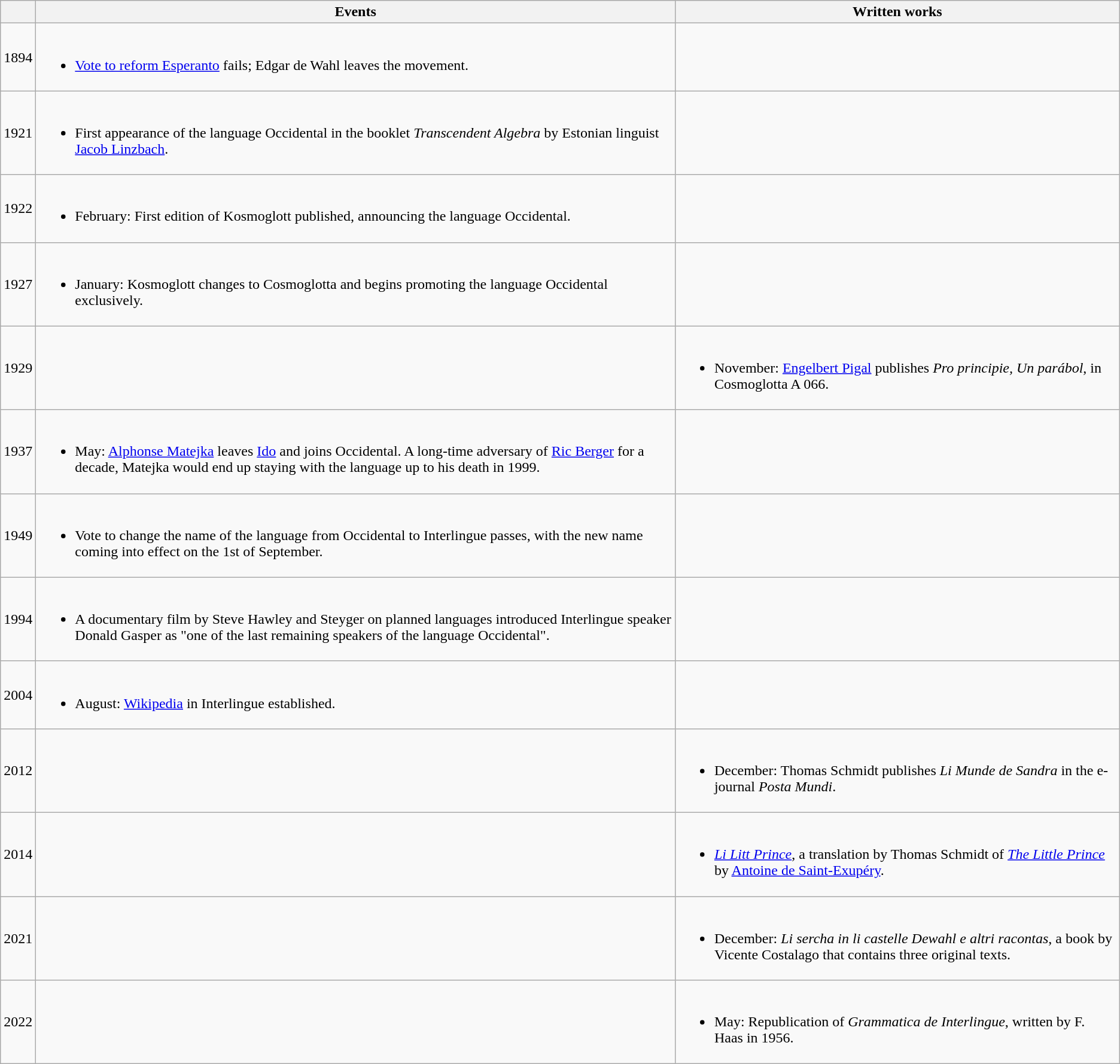<table class="wikitable">
<tr>
<th></th>
<th>Events</th>
<th>Written works</th>
</tr>
<tr>
<td>1894</td>
<td><br><ul><li><a href='#'>Vote to reform Esperanto</a> fails; Edgar de Wahl leaves the movement.</li></ul></td>
<td></td>
</tr>
<tr>
<td>1921</td>
<td><br><ul><li>First appearance of the language Occidental in the booklet <em>Transcendent Algebra</em> by Estonian linguist <a href='#'>Jacob Linzbach</a>.</li></ul></td>
<td></td>
</tr>
<tr>
<td>1922</td>
<td><br><ul><li>February: First edition of Kosmoglott published, announcing the language Occidental.</li></ul></td>
<td></td>
</tr>
<tr>
<td>1927</td>
<td><br><ul><li>January: Kosmoglott changes to Cosmoglotta and begins promoting the language Occidental exclusively.</li></ul></td>
<td></td>
</tr>
<tr>
<td>1929</td>
<td></td>
<td><br><ul><li>November: <a href='#'>Engelbert Pigal</a> publishes <em>Pro principie, Un parábol</em>, in Cosmoglotta A 066.</li></ul></td>
</tr>
<tr>
<td>1937</td>
<td><br><ul><li>May: <a href='#'>Alphonse Matejka</a> leaves <a href='#'>Ido</a> and joins Occidental. A long-time adversary of <a href='#'>Ric Berger</a> for a decade, Matejka would end up staying with the language up to his death in 1999.</li></ul></td>
<td></td>
</tr>
<tr>
<td>1949</td>
<td><br><ul><li>Vote to change the name of the language from Occidental to Interlingue passes, with the new name coming into effect on the 1st of September.</li></ul></td>
<td></td>
</tr>
<tr>
<td>1994</td>
<td><br><ul><li>A documentary film by Steve Hawley and Steyger on planned languages introduced Interlingue speaker Donald Gasper as "one of the last remaining speakers of the language Occidental".</li></ul></td>
<td></td>
</tr>
<tr>
<td>2004</td>
<td><br><ul><li>August: <a href='#'>Wikipedia</a> in Interlingue established.</li></ul></td>
<td></td>
</tr>
<tr>
<td>2012</td>
<td></td>
<td><br><ul><li>December: Thomas Schmidt publishes <em>Li Munde de Sandra</em> in the e-journal <em>Posta Mundi</em>.</li></ul></td>
</tr>
<tr>
<td>2014</td>
<td></td>
<td><br><ul><li><em><a href='#'>Li Litt Prince</a></em>, a translation by Thomas Schmidt of <em><a href='#'>The Little Prince</a></em> by <a href='#'>Antoine de Saint-Exupéry</a>.</li></ul></td>
</tr>
<tr>
<td>2021</td>
<td></td>
<td><br><ul><li>December: <em>Li sercha in li castelle Dewahl e altri racontas</em>, a book by Vicente Costalago that contains three original texts.</li></ul></td>
</tr>
<tr>
<td>2022</td>
<td></td>
<td><br><ul><li>May: Republication of <em>Grammatica de Interlingue</em>, written by F. Haas in 1956.</li></ul></td>
</tr>
</table>
